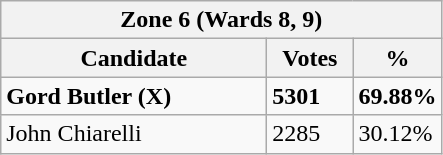<table class="wikitable">
<tr>
<th colspan="3">Zone 6 (Wards 8, 9)</th>
</tr>
<tr>
<th style="width: 170px">Candidate</th>
<th style="width: 50px">Votes</th>
<th style="width: 40px">%</th>
</tr>
<tr>
<td><strong>Gord Butler (X)</strong></td>
<td><strong>5301</strong></td>
<td><strong>69.88%</strong></td>
</tr>
<tr>
<td>John Chiarelli</td>
<td>2285</td>
<td>30.12%</td>
</tr>
</table>
